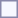<table style="border:1px solid #8888aa; background-color:#f7f8ff; padding:5px; font-size:95%; margin: 0px 12px 12px 0px;">
</table>
